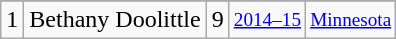<table class="wikitable sortable" style="text-align: center">
<tr>
</tr>
<tr>
<td>1</td>
<td>Bethany Doolittle</td>
<td>9</td>
<td style="font-size:80%;"><a href='#'>2014–15</a></td>
<td style="font-size:80%;"><a href='#'>Minnesota</a></td>
</tr>
</table>
